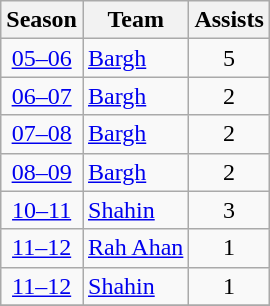<table class="wikitable" style="text-align: center;">
<tr>
<th>Season</th>
<th>Team</th>
<th>Assists</th>
</tr>
<tr>
<td><a href='#'>05–06</a></td>
<td align="left"><a href='#'>Bargh</a></td>
<td>5</td>
</tr>
<tr>
<td><a href='#'>06–07</a></td>
<td align="left"><a href='#'>Bargh</a></td>
<td>2</td>
</tr>
<tr>
<td><a href='#'>07–08</a></td>
<td align="left"><a href='#'>Bargh</a></td>
<td>2</td>
</tr>
<tr>
<td><a href='#'>08–09</a></td>
<td align="left"><a href='#'>Bargh</a></td>
<td>2</td>
</tr>
<tr>
<td><a href='#'>10–11</a></td>
<td align="left"><a href='#'>Shahin</a></td>
<td>3</td>
</tr>
<tr>
<td><a href='#'>11–12</a></td>
<td align="left"><a href='#'>Rah Ahan</a></td>
<td>1</td>
</tr>
<tr>
<td><a href='#'>11–12</a></td>
<td align="left"><a href='#'>Shahin</a></td>
<td>1</td>
</tr>
<tr>
</tr>
</table>
